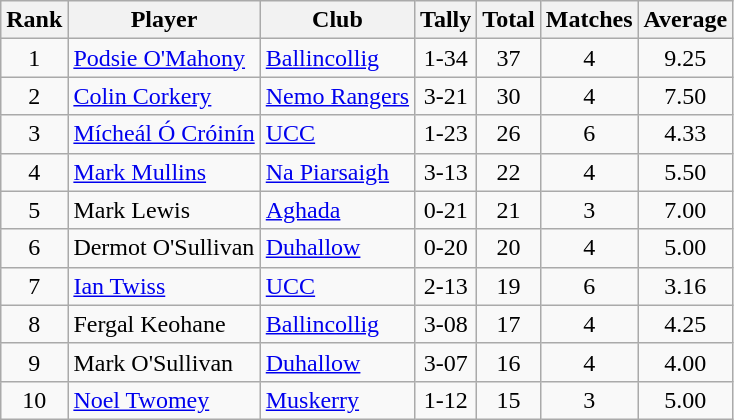<table class="wikitable">
<tr>
<th>Rank</th>
<th>Player</th>
<th>Club</th>
<th>Tally</th>
<th>Total</th>
<th>Matches</th>
<th>Average</th>
</tr>
<tr>
<td rowspan="1" style="text-align:center;">1</td>
<td><a href='#'>Podsie O'Mahony</a></td>
<td><a href='#'>Ballincollig</a></td>
<td align=center>1-34</td>
<td align=center>37</td>
<td align=center>4</td>
<td align=center>9.25</td>
</tr>
<tr>
<td rowspan="1" style="text-align:center;">2</td>
<td><a href='#'>Colin Corkery</a></td>
<td><a href='#'>Nemo Rangers</a></td>
<td align=center>3-21</td>
<td align=center>30</td>
<td align=center>4</td>
<td align=center>7.50</td>
</tr>
<tr>
<td rowspan="1" style="text-align:center;">3</td>
<td><a href='#'>Mícheál Ó Cróinín</a></td>
<td><a href='#'>UCC</a></td>
<td align=center>1-23</td>
<td align=center>26</td>
<td align=center>6</td>
<td align=center>4.33</td>
</tr>
<tr>
<td rowspan="1" style="text-align:center;">4</td>
<td><a href='#'>Mark Mullins</a></td>
<td><a href='#'>Na Piarsaigh</a></td>
<td align=center>3-13</td>
<td align=center>22</td>
<td align=center>4</td>
<td align=center>5.50</td>
</tr>
<tr>
<td rowspan="1" style="text-align:center;">5</td>
<td>Mark Lewis</td>
<td><a href='#'>Aghada</a></td>
<td align=center>0-21</td>
<td align=center>21</td>
<td align=center>3</td>
<td align=center>7.00</td>
</tr>
<tr>
<td rowspan="1" style="text-align:center;">6</td>
<td>Dermot O'Sullivan</td>
<td><a href='#'>Duhallow</a></td>
<td align=center>0-20</td>
<td align=center>20</td>
<td align=center>4</td>
<td align=center>5.00</td>
</tr>
<tr>
<td rowspan="1" style="text-align:center;">7</td>
<td><a href='#'>Ian Twiss</a></td>
<td><a href='#'>UCC</a></td>
<td align=center>2-13</td>
<td align=center>19</td>
<td align=center>6</td>
<td align=center>3.16</td>
</tr>
<tr>
<td rowspan="1" style="text-align:center;">8</td>
<td>Fergal Keohane</td>
<td><a href='#'>Ballincollig</a></td>
<td align=center>3-08</td>
<td align=center>17</td>
<td align=center>4</td>
<td align=center>4.25</td>
</tr>
<tr>
<td rowspan="1" style="text-align:center;">9</td>
<td>Mark O'Sullivan</td>
<td><a href='#'>Duhallow</a></td>
<td align=center>3-07</td>
<td align=center>16</td>
<td align=center>4</td>
<td align=center>4.00</td>
</tr>
<tr>
<td rowspan="1" style="text-align:center;">10</td>
<td><a href='#'>Noel Twomey</a></td>
<td><a href='#'>Muskerry</a></td>
<td align=center>1-12</td>
<td align=center>15</td>
<td align=center>3</td>
<td align=center>5.00</td>
</tr>
</table>
